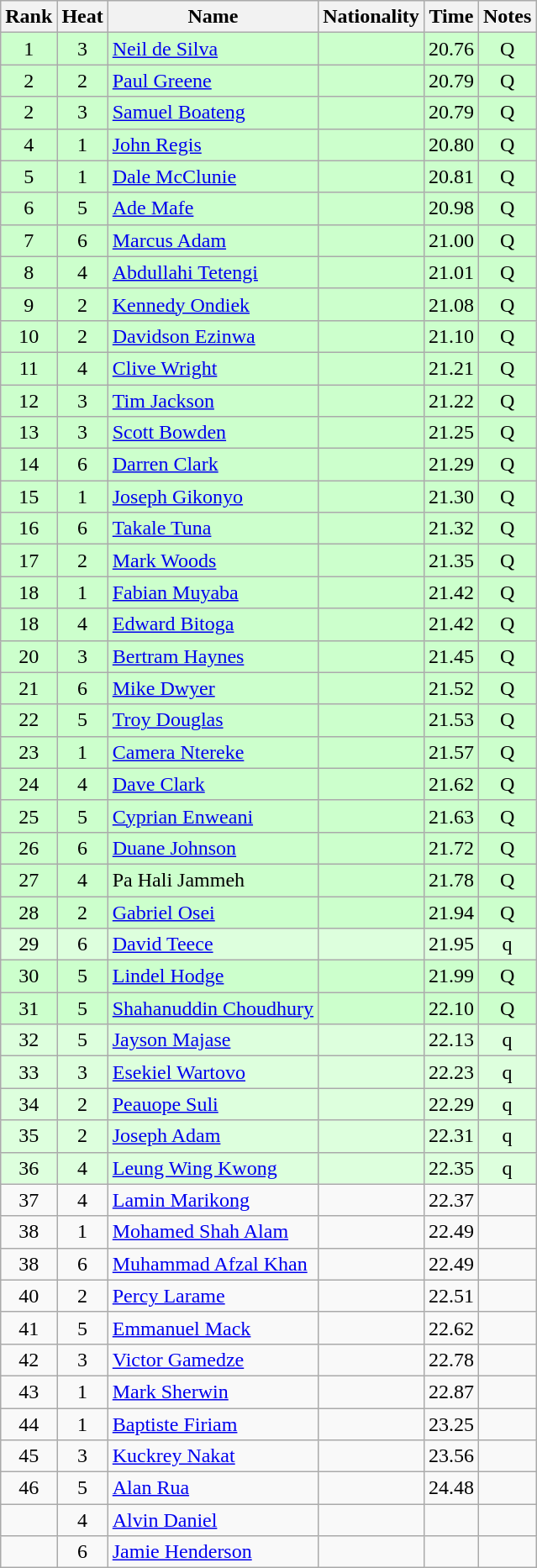<table class="wikitable sortable" style="text-align:center">
<tr>
<th>Rank</th>
<th>Heat</th>
<th>Name</th>
<th>Nationality</th>
<th>Time</th>
<th>Notes</th>
</tr>
<tr bgcolor=ccffcc>
<td>1</td>
<td>3</td>
<td align=left><a href='#'>Neil de Silva</a></td>
<td align=left></td>
<td>20.76</td>
<td>Q</td>
</tr>
<tr bgcolor=ccffcc>
<td>2</td>
<td>2</td>
<td align=left><a href='#'>Paul Greene</a></td>
<td align=left></td>
<td>20.79</td>
<td>Q</td>
</tr>
<tr bgcolor=ccffcc>
<td>2</td>
<td>3</td>
<td align=left><a href='#'>Samuel Boateng</a></td>
<td align=left></td>
<td>20.79</td>
<td>Q</td>
</tr>
<tr bgcolor=ccffcc>
<td>4</td>
<td>1</td>
<td align=left><a href='#'>John Regis</a></td>
<td align=left></td>
<td>20.80</td>
<td>Q</td>
</tr>
<tr bgcolor=ccffcc>
<td>5</td>
<td>1</td>
<td align=left><a href='#'>Dale McClunie</a></td>
<td align=left></td>
<td>20.81</td>
<td>Q</td>
</tr>
<tr bgcolor=ccffcc>
<td>6</td>
<td>5</td>
<td align=left><a href='#'>Ade Mafe</a></td>
<td align=left></td>
<td>20.98</td>
<td>Q</td>
</tr>
<tr bgcolor=ccffcc>
<td>7</td>
<td>6</td>
<td align=left><a href='#'>Marcus Adam</a></td>
<td align=left></td>
<td>21.00</td>
<td>Q</td>
</tr>
<tr bgcolor=ccffcc>
<td>8</td>
<td>4</td>
<td align=left><a href='#'>Abdullahi Tetengi</a></td>
<td align=left></td>
<td>21.01</td>
<td>Q</td>
</tr>
<tr bgcolor=ccffcc>
<td>9</td>
<td>2</td>
<td align=left><a href='#'>Kennedy Ondiek</a></td>
<td align=left></td>
<td>21.08</td>
<td>Q</td>
</tr>
<tr bgcolor=ccffcc>
<td>10</td>
<td>2</td>
<td align=left><a href='#'>Davidson Ezinwa</a></td>
<td align=left></td>
<td>21.10</td>
<td>Q</td>
</tr>
<tr bgcolor=ccffcc>
<td>11</td>
<td>4</td>
<td align=left><a href='#'>Clive Wright</a></td>
<td align=left></td>
<td>21.21</td>
<td>Q</td>
</tr>
<tr bgcolor=ccffcc>
<td>12</td>
<td>3</td>
<td align=left><a href='#'>Tim Jackson</a></td>
<td align=left></td>
<td>21.22</td>
<td>Q</td>
</tr>
<tr bgcolor=ccffcc>
<td>13</td>
<td>3</td>
<td align=left><a href='#'>Scott Bowden</a></td>
<td align=left></td>
<td>21.25</td>
<td>Q</td>
</tr>
<tr bgcolor=ccffcc>
<td>14</td>
<td>6</td>
<td align=left><a href='#'>Darren Clark</a></td>
<td align=left></td>
<td>21.29</td>
<td>Q</td>
</tr>
<tr bgcolor=ccffcc>
<td>15</td>
<td>1</td>
<td align=left><a href='#'>Joseph Gikonyo</a></td>
<td align=left></td>
<td>21.30</td>
<td>Q</td>
</tr>
<tr bgcolor=ccffcc>
<td>16</td>
<td>6</td>
<td align=left><a href='#'>Takale Tuna</a></td>
<td align=left></td>
<td>21.32</td>
<td>Q</td>
</tr>
<tr bgcolor=ccffcc>
<td>17</td>
<td>2</td>
<td align=left><a href='#'>Mark Woods</a></td>
<td align=left></td>
<td>21.35</td>
<td>Q</td>
</tr>
<tr bgcolor=ccffcc>
<td>18</td>
<td>1</td>
<td align=left><a href='#'>Fabian Muyaba</a></td>
<td align=left></td>
<td>21.42</td>
<td>Q</td>
</tr>
<tr bgcolor=ccffcc>
<td>18</td>
<td>4</td>
<td align=left><a href='#'>Edward Bitoga</a></td>
<td align=left></td>
<td>21.42</td>
<td>Q</td>
</tr>
<tr bgcolor=ccffcc>
<td>20</td>
<td>3</td>
<td align=left><a href='#'>Bertram Haynes</a></td>
<td align=left></td>
<td>21.45</td>
<td>Q</td>
</tr>
<tr bgcolor=ccffcc>
<td>21</td>
<td>6</td>
<td align=left><a href='#'>Mike Dwyer</a></td>
<td align=left></td>
<td>21.52</td>
<td>Q</td>
</tr>
<tr bgcolor=ccffcc>
<td>22</td>
<td>5</td>
<td align=left><a href='#'>Troy Douglas</a></td>
<td align=left></td>
<td>21.53</td>
<td>Q</td>
</tr>
<tr bgcolor=ccffcc>
<td>23</td>
<td>1</td>
<td align=left><a href='#'>Camera Ntereke</a></td>
<td align=left></td>
<td>21.57</td>
<td>Q</td>
</tr>
<tr bgcolor=ccffcc>
<td>24</td>
<td>4</td>
<td align=left><a href='#'>Dave Clark</a></td>
<td align=left></td>
<td>21.62</td>
<td>Q</td>
</tr>
<tr bgcolor=ccffcc>
<td>25</td>
<td>5</td>
<td align=left><a href='#'>Cyprian Enweani</a></td>
<td align=left></td>
<td>21.63</td>
<td>Q</td>
</tr>
<tr bgcolor=ccffcc>
<td>26</td>
<td>6</td>
<td align=left><a href='#'>Duane Johnson</a></td>
<td align=left></td>
<td>21.72</td>
<td>Q</td>
</tr>
<tr bgcolor=ccffcc>
<td>27</td>
<td>4</td>
<td align=left>Pa Hali Jammeh</td>
<td align=left></td>
<td>21.78</td>
<td>Q</td>
</tr>
<tr bgcolor=ccffcc>
<td>28</td>
<td>2</td>
<td align=left><a href='#'>Gabriel Osei</a></td>
<td align=left></td>
<td>21.94</td>
<td>Q</td>
</tr>
<tr bgcolor=ddffdd>
<td>29</td>
<td>6</td>
<td align=left><a href='#'>David Teece</a></td>
<td align=left></td>
<td>21.95</td>
<td>q</td>
</tr>
<tr bgcolor=ccffcc>
<td>30</td>
<td>5</td>
<td align=left><a href='#'>Lindel Hodge</a></td>
<td align=left></td>
<td>21.99</td>
<td>Q</td>
</tr>
<tr bgcolor=ccffcc>
<td>31</td>
<td>5</td>
<td align=left><a href='#'>Shahanuddin Choudhury</a></td>
<td align=left></td>
<td>22.10</td>
<td>Q</td>
</tr>
<tr bgcolor=ddffdd>
<td>32</td>
<td>5</td>
<td align=left><a href='#'>Jayson Majase</a></td>
<td align=left></td>
<td>22.13</td>
<td>q</td>
</tr>
<tr bgcolor=ddffdd>
<td>33</td>
<td>3</td>
<td align=left><a href='#'>Esekiel Wartovo</a></td>
<td align=left></td>
<td>22.23</td>
<td>q</td>
</tr>
<tr bgcolor=ddffdd>
<td>34</td>
<td>2</td>
<td align=left><a href='#'>Peauope Suli</a></td>
<td align=left></td>
<td>22.29</td>
<td>q</td>
</tr>
<tr bgcolor=ddffdd>
<td>35</td>
<td>2</td>
<td align=left><a href='#'>Joseph Adam</a></td>
<td align=left></td>
<td>22.31</td>
<td>q</td>
</tr>
<tr bgcolor=ddffdd>
<td>36</td>
<td>4</td>
<td align=left><a href='#'>Leung Wing Kwong</a></td>
<td align=left></td>
<td>22.35</td>
<td>q</td>
</tr>
<tr>
<td>37</td>
<td>4</td>
<td align=left><a href='#'>Lamin Marikong</a></td>
<td align=left></td>
<td>22.37</td>
<td></td>
</tr>
<tr>
<td>38</td>
<td>1</td>
<td align=left><a href='#'>Mohamed Shah Alam</a></td>
<td align=left></td>
<td>22.49</td>
<td></td>
</tr>
<tr>
<td>38</td>
<td>6</td>
<td align=left><a href='#'>Muhammad Afzal Khan</a></td>
<td align=left></td>
<td>22.49</td>
<td></td>
</tr>
<tr>
<td>40</td>
<td>2</td>
<td align=left><a href='#'>Percy Larame</a></td>
<td align=left></td>
<td>22.51</td>
<td></td>
</tr>
<tr>
<td>41</td>
<td>5</td>
<td align=left><a href='#'>Emmanuel Mack</a></td>
<td align=left></td>
<td>22.62</td>
<td></td>
</tr>
<tr>
<td>42</td>
<td>3</td>
<td align=left><a href='#'>Victor Gamedze</a></td>
<td align=left></td>
<td>22.78</td>
<td></td>
</tr>
<tr>
<td>43</td>
<td>1</td>
<td align=left><a href='#'>Mark Sherwin</a></td>
<td align=left></td>
<td>22.87</td>
<td></td>
</tr>
<tr>
<td>44</td>
<td>1</td>
<td align=left><a href='#'>Baptiste Firiam</a></td>
<td align=left></td>
<td>23.25</td>
<td></td>
</tr>
<tr>
<td>45</td>
<td>3</td>
<td align=left><a href='#'>Kuckrey Nakat</a></td>
<td align=left></td>
<td>23.56</td>
<td></td>
</tr>
<tr>
<td>46</td>
<td>5</td>
<td align=left><a href='#'>Alan Rua</a></td>
<td align=left></td>
<td>24.48</td>
<td></td>
</tr>
<tr>
<td></td>
<td>4</td>
<td align=left><a href='#'>Alvin Daniel</a></td>
<td align=left></td>
<td></td>
<td></td>
</tr>
<tr>
<td></td>
<td>6</td>
<td align=left><a href='#'>Jamie Henderson</a></td>
<td align=left></td>
<td></td>
<td></td>
</tr>
</table>
